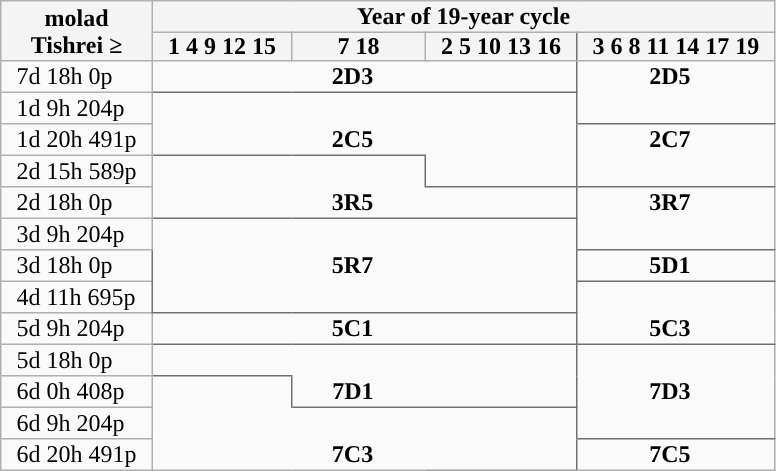<table style="border-collapse: collapse;">
<tr style="background-color: #F4F4F4;">
<th style="border: 1px solid #B0B0B0; text-align: center;" rowspan="2">molad <br> Tishrei ≥</th>
<th style="border: 1px solid #B0B0B0; text-align: center;" colspan="4">Year of 19-year cycle</th>
</tr>
<tr style="background-color: #F4F4F4;">
<th style="border: 1px solid #B0B0B0; padding: 0px 10px;">1 4 9 12 15</th>
<th style="border: 1px solid #B0B0B0; padding: 0px 30px;">7 18</th>
<th style="border: 1px solid; border-color: #B0B0B0 #707070; padding: 0px 10px;">2 5 10 13 16</th>
<th style="border: 1px solid #B0B0B0; padding: 0px 10px;">3 6 8 11 14 17 19</th>
</tr>
<tr style="background-color: #FAFAFA;">
<td style="border: 1px solid #B0B0B0; padding-left: 10px;">7d 18h 0p</td>
<td style="border: 1px solid #707070;"></td>
<td style="border: 1px #707070; border-style: solid hidden; text-align: center;"><strong>2D3</strong>   </td>
<td style="border: 1px solid #707070;"></td>
<td style="border: 1px #B0B0B0; border-style: solid solid hidden; text-align: center;"><strong>2D5</strong>   </td>
</tr>
<tr style="background-color: #FAFAFA;">
<td style="border: 1px solid #B0B0B0; padding-left: 10px;">1d 9h 204p</td>
<td style="border: 1px #707070; border-style: solid solid hidden;" colspan="3"></td>
<td style="border: 1px solid; border-color: #707070 #B0B0B0;"></td>
</tr>
<tr style="background-color: #FAFAFA;">
<td style="border: 1px solid #B0B0B0; padding-left: 10px;">1d 20h 491p</td>
<td style="border: 1px solid #707070;"></td>
<td style="border: 1px #707070; border-style: solid hidden; text-align: center;"><strong>2C5</strong>   </td>
<td style="border: 1px #707070; border-style: hidden solid;"></td>
<td style="border: 1px #B0B0B0; border-style: solid solid hidden; text-align: center;"><strong>2C7</strong>   </td>
</tr>
<tr style="background-color: #FAFAFA;">
<td style="border: 1px solid #B0B0B0; padding-left: 10px;">2d 15h 589p</td>
<td style="border: 1px #707070; border-style: solid solid hidden;" colspan="2"></td>
<td style="border: 1px solid #707070;"></td>
<td style="border: 1px solid; border-color: #707070 #B0B0B0;"></td>
</tr>
<tr style="background-color: #FAFAFA;">
<td style="border: 1px solid #B0B0B0; padding-left: 10px;">2d 18h 0p</td>
<td style="border: 1px solid #707070;"></td>
<td style="border: 1px #707070; border-style: solid hidden; text-align: center;"><strong>3R5</strong>   </td>
<td style="border: 1px solid #707070;"></td>
<td style="border: 1px #B0B0B0; border-style: solid solid hidden; text-align: center;"><strong>3R7</strong>   </td>
</tr>
<tr style="background-color: #FAFAFA;">
<td style="border: 1px solid #B0B0B0; padding-left: 10px;">3d 9h 204p</td>
<td style="border: 1px #707070; border-style: solid hidden solid solid;" rowspan="3"></td>
<td style="border: 1px #707070; border-style: solid hidden; text-align: center;" rowspan="3"><strong>5R7</strong>   </td>
<td style="border: 1px #707070; border-style: solid solid solid hidden;" rowspan="3"></td>
<td style="border: 1px solid; border-color: #707070 #B0B0B0;"></td>
</tr>
<tr style="background-color: #FAFAFA;">
<td style="border: 1px solid #B0B0B0; padding-left: 10px;">3d 18h 0p</td>
<td style="border: 1px solid; border-color: #707070 #B0B0B0; text-align: center;"><strong>5D1</strong>   </td>
</tr>
<tr style="background-color: #FAFAFA;">
<td style="border: 1px solid #B0B0B0; padding-left: 10px;">4d 11h 695p</td>
<td style="border: 1px #B0B0B0; border-style: solid solid hidden;"></td>
</tr>
<tr style="background-color: #FAFAFA;">
<td style="border: 1px solid #B0B0B0; padding-left: 10px;">5d 9h 204p</td>
<td style="border: 1px solid #707070;"></td>
<td style="border: 1px #707070; border-style: solid hidden; text-align: center;"><strong>5C1</strong>   </td>
<td style="border: 1px solid #707070;"></td>
<td style="border: 1px solid; border-color: #707070 #B0B0B0; text-align: center;"><strong>5C3</strong>   </td>
</tr>
<tr style="background-color: #FAFAFA;">
<td style="border: 1px solid #B0B0B0; padding-left: 10px;">5d 18h 0p</td>
<td style="border: 1px solid #707070;"></td>
<td style="border: 1px #707070; border-style: solid solid hidden hidden;" colspan="2"></td>
<td style="border: 1px #B0B0B0; border-style: solid solid hidden;"></td>
</tr>
<tr style="background-color: #FAFAFA;">
<td style="border: 1px solid #B0B0B0; padding-left: 10px;">6d 0h 408p</td>
<td style="border: 1px #707070; border-style: solid solid hidden;"></td>
<td style="border: 1px #707070; border-style: hidden hidden solid solid; text-align: center;"><strong>7D1</strong>   </td>
<td style="border: 1px solid #707070;"></td>
<td style="border: 1px #B0B0B0; border-style: hidden solid; text-align: center;"><strong>7D3</strong>   </td>
</tr>
<tr style="background-color: #FAFAFA;">
<td style="border: 1px solid #B0B0B0; padding-left: 10px;">6d 9h 204p</td>
<td style="border: 1px #B0B0B0; border-style: hidden hidden solid solid;" rowspan="2"></td>
<td style="border: 1px #707070; border-style: solid solid hidden hidden;" colspan="2"></td>
<td style="border: 1px solid; border-color: #707070 #B0B0B0;"></td>
</tr>
<tr style="background-color: #FAFAFA;">
<td style="border: 1px solid #B0B0B0; padding: 0px 10px;">6d 20h 491p</td>
<td style="border: 1px #B0B0B0; border-style: hidden hidden solid; text-align: center;"><strong>7C3</strong>   </td>
<td style="border: 1px; border-style: hidden solid solid hidden; border-color: #A0A0A0 #707070;"></td>
<td style="border: 1px solid #B0B0B0; text-align: center;"><strong>7C5</strong>   </td>
</tr>
</table>
